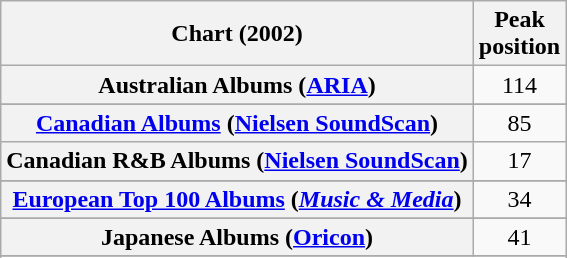<table class="wikitable plainrowheaders sortable" style="text-align:center;">
<tr>
<th>Chart (2002)</th>
<th>Peak<br>position</th>
</tr>
<tr>
<th scope="row">Australian Albums (<a href='#'>ARIA</a>)</th>
<td align="center">114</td>
</tr>
<tr>
</tr>
<tr>
<th scope="row"><a href='#'>Canadian Albums</a> (<a href='#'>Nielsen SoundScan</a>)</th>
<td style="text-align:center;">85</td>
</tr>
<tr>
<th scope="row">Canadian R&B Albums (<a href='#'>Nielsen SoundScan</a>)</th>
<td style="text-align:center;">17</td>
</tr>
<tr>
</tr>
<tr>
<th scope="row"><a href='#'>European Top 100 Albums</a> (<em><a href='#'>Music & Media</a></em>)</th>
<td style="text-align:center;">34</td>
</tr>
<tr>
</tr>
<tr>
</tr>
<tr>
</tr>
<tr>
<th scope="row">Japanese Albums (<a href='#'>Oricon</a>)</th>
<td>41</td>
</tr>
<tr>
</tr>
<tr>
</tr>
<tr>
</tr>
<tr>
</tr>
<tr>
</tr>
<tr>
</tr>
</table>
